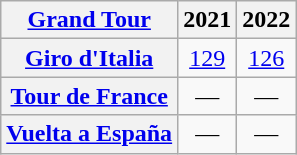<table class="wikitable plainrowheaders">
<tr>
<th scope="col"><a href='#'>Grand Tour</a></th>
<th scope="col">2021</th>
<th scope="col">2022</th>
</tr>
<tr style="text-align:center;">
<th scope="row"> <a href='#'>Giro d'Italia</a></th>
<td><a href='#'>129</a></td>
<td><a href='#'>126</a></td>
</tr>
<tr style="text-align:center;">
<th scope="row"> <a href='#'>Tour de France</a></th>
<td>—</td>
<td>—</td>
</tr>
<tr style="text-align:center;">
<th scope="row"> <a href='#'>Vuelta a España</a></th>
<td>—</td>
<td>—</td>
</tr>
</table>
